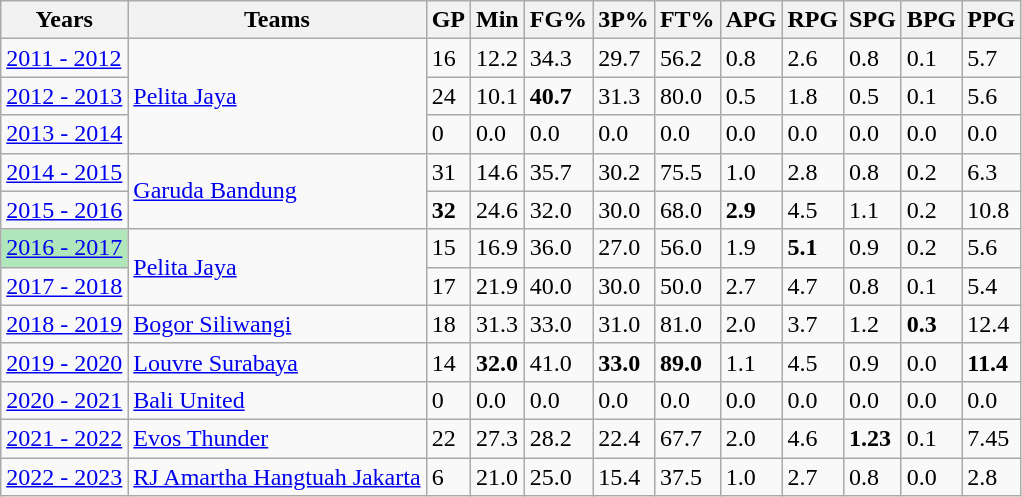<table class="wikitable sortable">
<tr>
<th>Years</th>
<th>Teams</th>
<th>GP</th>
<th>Min</th>
<th>FG%</th>
<th>3P%</th>
<th>FT%</th>
<th>APG</th>
<th>RPG</th>
<th>SPG</th>
<th>BPG</th>
<th>PPG</th>
</tr>
<tr>
<td><a href='#'>2011 - 2012</a></td>
<td rowspan="3"><a href='#'>Pelita Jaya</a></td>
<td>16</td>
<td>12.2</td>
<td>34.3</td>
<td>29.7</td>
<td>56.2</td>
<td>0.8</td>
<td>2.6</td>
<td>0.8</td>
<td>0.1</td>
<td>5.7</td>
</tr>
<tr>
<td><a href='#'>2012 - 2013</a></td>
<td>24</td>
<td>10.1</td>
<td><strong>40.7</strong></td>
<td>31.3</td>
<td>80.0</td>
<td>0.5</td>
<td>1.8</td>
<td>0.5</td>
<td>0.1</td>
<td>5.6</td>
</tr>
<tr>
<td><a href='#'>2013 - 2014</a></td>
<td>0</td>
<td>0.0</td>
<td>0.0</td>
<td>0.0</td>
<td>0.0</td>
<td>0.0</td>
<td>0.0</td>
<td>0.0</td>
<td>0.0</td>
<td>0.0</td>
</tr>
<tr>
<td><a href='#'>2014 - 2015</a></td>
<td rowspan="2"><a href='#'>Garuda Bandung</a></td>
<td>31</td>
<td>14.6</td>
<td>35.7</td>
<td>30.2</td>
<td>75.5</td>
<td>1.0</td>
<td>2.8</td>
<td>0.8</td>
<td>0.2</td>
<td>6.3</td>
</tr>
<tr>
<td><a href='#'>2015 - 2016</a></td>
<td><strong>32</strong></td>
<td>24.6</td>
<td>32.0</td>
<td>30.0</td>
<td>68.0</td>
<td><strong>2.9</strong></td>
<td>4.5</td>
<td>1.1</td>
<td>0.2</td>
<td>10.8</td>
</tr>
<tr>
<td style="text-align:left; background:#afe6ba;"><a href='#'>2016 - 2017</a></td>
<td rowspan="2"><a href='#'>Pelita Jaya</a></td>
<td>15</td>
<td>16.9</td>
<td>36.0</td>
<td>27.0</td>
<td>56.0</td>
<td>1.9</td>
<td><strong>5.1</strong></td>
<td>0.9</td>
<td>0.2</td>
<td>5.6</td>
</tr>
<tr>
<td><a href='#'>2017 - 2018</a></td>
<td>17</td>
<td>21.9</td>
<td>40.0</td>
<td>30.0</td>
<td>50.0</td>
<td>2.7</td>
<td>4.7</td>
<td>0.8</td>
<td>0.1</td>
<td>5.4</td>
</tr>
<tr>
<td><a href='#'>2018 - 2019</a></td>
<td><a href='#'>Bogor Siliwangi</a></td>
<td>18</td>
<td>31.3</td>
<td>33.0</td>
<td>31.0</td>
<td>81.0</td>
<td>2.0</td>
<td>3.7</td>
<td>1.2</td>
<td><strong>0.3</strong></td>
<td>12.4</td>
</tr>
<tr>
<td><a href='#'>2019 - 2020</a></td>
<td><a href='#'>Louvre Surabaya</a></td>
<td>14</td>
<td><strong>32.0</strong></td>
<td>41.0</td>
<td><strong>33.0</strong></td>
<td><strong>89.0</strong></td>
<td>1.1</td>
<td>4.5</td>
<td>0.9</td>
<td>0.0</td>
<td><strong>11.4</strong></td>
</tr>
<tr>
<td><a href='#'>2020 - 2021</a></td>
<td><a href='#'>Bali United</a></td>
<td>0</td>
<td>0.0</td>
<td>0.0</td>
<td>0.0</td>
<td>0.0</td>
<td>0.0</td>
<td>0.0</td>
<td>0.0</td>
<td>0.0</td>
<td>0.0</td>
</tr>
<tr>
<td><a href='#'>2021 - 2022</a></td>
<td><a href='#'>Evos Thunder</a></td>
<td>22</td>
<td>27.3</td>
<td>28.2</td>
<td>22.4</td>
<td>67.7</td>
<td>2.0</td>
<td>4.6</td>
<td><strong>1.23</strong></td>
<td>0.1</td>
<td>7.45</td>
</tr>
<tr>
<td><a href='#'>2022 - 2023</a></td>
<td><a href='#'>RJ Amartha Hangtuah Jakarta</a></td>
<td>6</td>
<td>21.0</td>
<td>25.0</td>
<td>15.4</td>
<td>37.5</td>
<td>1.0</td>
<td>2.7</td>
<td>0.8</td>
<td>0.0</td>
<td>2.8</td>
</tr>
</table>
